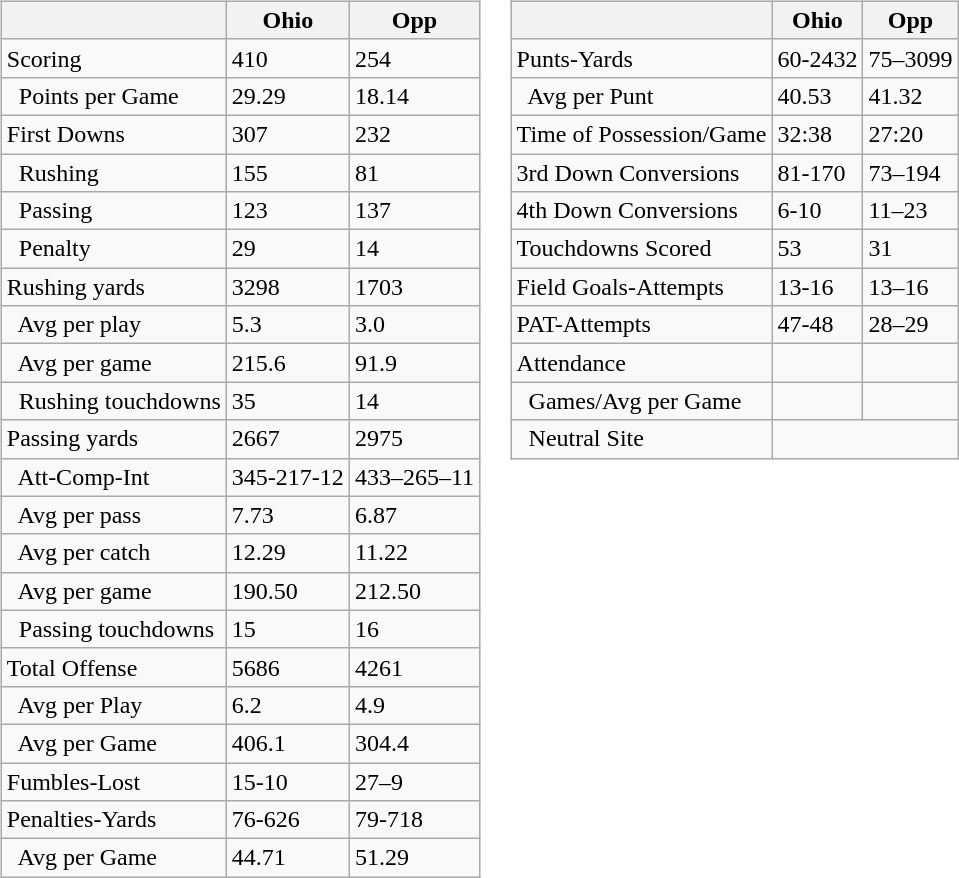<table>
<tr>
<td valign="top"><br><table class="wikitable" style="white-space:nowrap;">
<tr>
<th></th>
<th>Ohio</th>
<th>Opp</th>
</tr>
<tr>
<td>Scoring</td>
<td>410</td>
<td>254</td>
</tr>
<tr>
<td>  Points per Game</td>
<td>29.29</td>
<td>18.14</td>
</tr>
<tr>
<td>First Downs</td>
<td>307</td>
<td>232</td>
</tr>
<tr>
<td>  Rushing</td>
<td>155</td>
<td>81</td>
</tr>
<tr>
<td>  Passing</td>
<td>123</td>
<td>137</td>
</tr>
<tr>
<td>  Penalty</td>
<td>29</td>
<td>14</td>
</tr>
<tr>
<td>Rushing yards</td>
<td>3298</td>
<td>1703</td>
</tr>
<tr>
<td>  Avg per play</td>
<td>5.3</td>
<td>3.0</td>
</tr>
<tr 0>
<td>  Avg per game</td>
<td>215.6</td>
<td>91.9</td>
</tr>
<tr>
<td>  Rushing touchdowns</td>
<td>35</td>
<td>14</td>
</tr>
<tr>
<td>Passing yards</td>
<td>2667</td>
<td>2975</td>
</tr>
<tr>
<td>  Att-Comp-Int</td>
<td>345-217-12</td>
<td>433–265–11</td>
</tr>
<tr>
<td>  Avg per pass</td>
<td>7.73</td>
<td>6.87</td>
</tr>
<tr>
<td>  Avg per catch</td>
<td>12.29</td>
<td>11.22</td>
</tr>
<tr>
<td>  Avg per game</td>
<td>190.50</td>
<td>212.50</td>
</tr>
<tr>
<td>  Passing touchdowns</td>
<td>15</td>
<td>16</td>
</tr>
<tr>
<td>Total Offense</td>
<td>5686</td>
<td>4261</td>
</tr>
<tr>
<td>  Avg per Play</td>
<td>6.2</td>
<td>4.9</td>
</tr>
<tr>
<td>  Avg per Game</td>
<td>406.1</td>
<td>304.4</td>
</tr>
<tr>
<td>Fumbles-Lost</td>
<td>15-10</td>
<td>27–9</td>
</tr>
<tr>
<td>Penalties-Yards</td>
<td>76-626</td>
<td>79-718</td>
</tr>
<tr>
<td>  Avg per Game</td>
<td>44.71</td>
<td>51.29</td>
</tr>
</table>
</td>
<td valign="top"><br><table class="wikitable" style="white-space:nowrap;">
<tr>
<th></th>
<th>Ohio</th>
<th>Opp</th>
</tr>
<tr>
<td>Punts-Yards</td>
<td>60-2432</td>
<td>75–3099</td>
</tr>
<tr>
<td>  Avg per Punt</td>
<td>40.53</td>
<td>41.32</td>
</tr>
<tr>
<td>Time of Possession/Game</td>
<td>32:38</td>
<td>27:20</td>
</tr>
<tr>
<td>3rd Down Conversions</td>
<td>81-170</td>
<td>73–194</td>
</tr>
<tr>
<td>4th Down Conversions</td>
<td>6-10</td>
<td>11–23</td>
</tr>
<tr>
<td>Touchdowns Scored</td>
<td>53</td>
<td>31</td>
</tr>
<tr>
<td>Field Goals-Attempts</td>
<td>13-16</td>
<td>13–16</td>
</tr>
<tr>
<td>PAT-Attempts</td>
<td>47-48</td>
<td>28–29</td>
</tr>
<tr>
<td>Attendance</td>
<td></td>
<td></td>
</tr>
<tr>
<td>  Games/Avg per Game</td>
<td></td>
<td></td>
</tr>
<tr>
<td>  Neutral Site</td>
<td colspan="2" align="center"></td>
</tr>
</table>
</td>
</tr>
</table>
